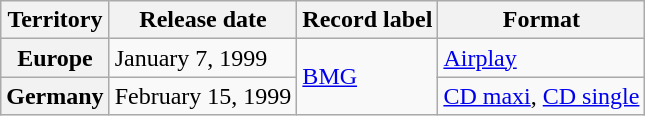<table class="wikitable plainrowheaders">
<tr>
<th scope="col">Territory</th>
<th scope="col">Release date</th>
<th scope="col">Record label</th>
<th scope="col">Format</th>
</tr>
<tr>
<th scope="row">Europe</th>
<td>January 7, 1999</td>
<td rowspan="2"><a href='#'>BMG</a></td>
<td><a href='#'>Airplay</a></td>
</tr>
<tr>
<th scope="row">Germany</th>
<td>February 15, 1999</td>
<td><a href='#'>CD maxi</a>, <a href='#'>CD single</a></td>
</tr>
</table>
